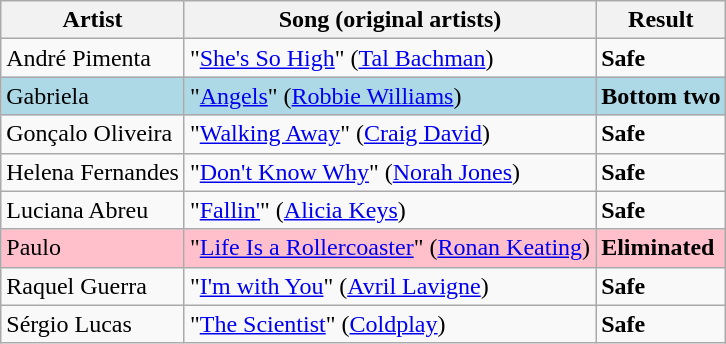<table class=wikitable>
<tr>
<th>Artist</th>
<th>Song (original artists)</th>
<th>Result</th>
</tr>
<tr>
<td>André Pimenta</td>
<td>"<a href='#'>She's So High</a>" (<a href='#'>Tal Bachman</a>)</td>
<td><strong>Safe</strong></td>
</tr>
<tr style="background:lightblue;">
<td>Gabriela</td>
<td>"<a href='#'>Angels</a>" (<a href='#'>Robbie Williams</a>)</td>
<td><strong>Bottom two</strong></td>
</tr>
<tr>
<td>Gonçalo Oliveira</td>
<td>"<a href='#'>Walking Away</a>" (<a href='#'>Craig David</a>)</td>
<td><strong>Safe</strong></td>
</tr>
<tr>
<td>Helena Fernandes</td>
<td>"<a href='#'>Don't Know Why</a>" (<a href='#'>Norah Jones</a>)</td>
<td><strong>Safe</strong></td>
</tr>
<tr>
<td>Luciana Abreu</td>
<td>"<a href='#'>Fallin'</a>" (<a href='#'>Alicia Keys</a>)</td>
<td><strong>Safe</strong></td>
</tr>
<tr style="background:pink;">
<td>Paulo</td>
<td>"<a href='#'>Life Is a Rollercoaster</a>" (<a href='#'>Ronan Keating</a>)</td>
<td><strong>Eliminated</strong></td>
</tr>
<tr>
<td>Raquel Guerra</td>
<td>"<a href='#'>I'm with You</a>" (<a href='#'>Avril Lavigne</a>)</td>
<td><strong>Safe</strong></td>
</tr>
<tr>
<td>Sérgio Lucas</td>
<td>"<a href='#'>The Scientist</a>" (<a href='#'>Coldplay</a>)</td>
<td><strong>Safe</strong></td>
</tr>
</table>
